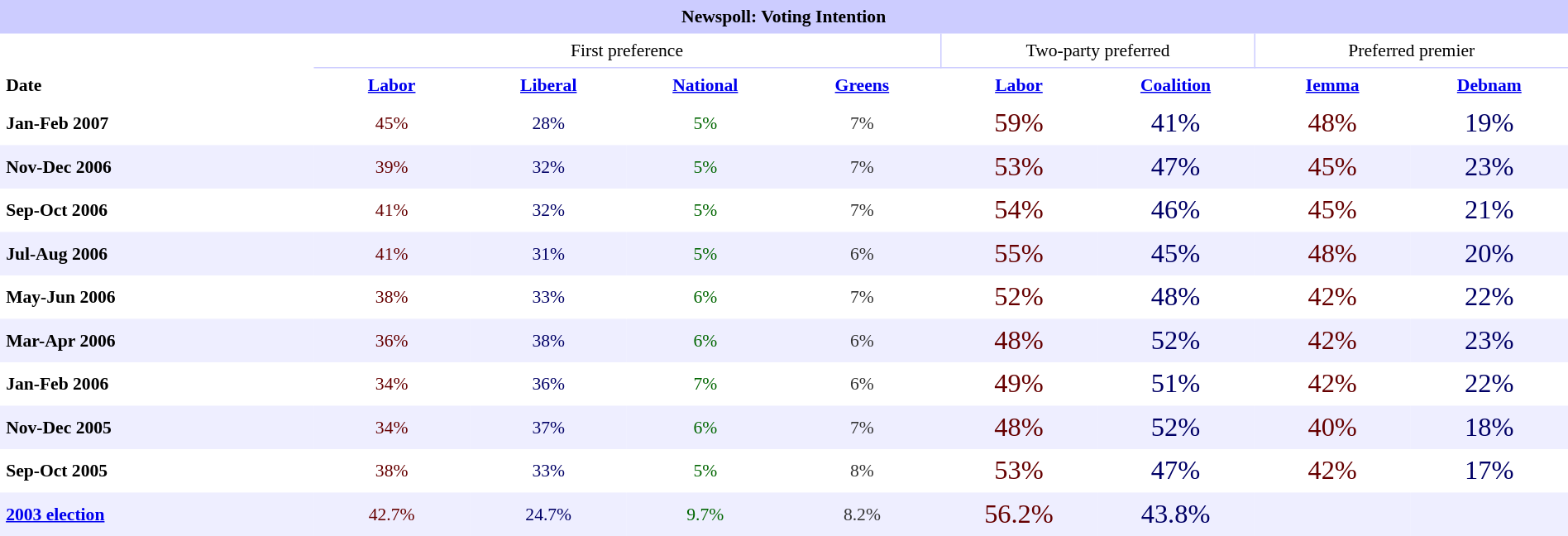<table class="toccolours" align="left" cellpadding="5" cellspacing="0" style="margin: .4em;font-size: 90%;width:100%">
<tr>
<td colspan=9 align=center></td>
</tr>
<tr bgcolor="#ccccff">
<td colspan=9 align="center"><strong>Newspoll: Voting Intention</strong></td>
</tr>
<tr>
<td></td>
<td colspan="4" align="center" style="border-bottom:1px solid #ccccff">First preference</td>
<td colspan="2" align="center" style="border-left:1px solid #ccccff;border-bottom:1px solid #ccccff">Two-party preferred</td>
<td colspan="2" align="center" style="border-left:1px solid #ccccff;border-bottom:1px solid #ccccff">Preferred premier</td>
</tr>
<tr>
<th align=left>Date</th>
<th><a href='#'>Labor</a></th>
<th><a href='#'>Liberal</a></th>
<th><a href='#'>National</a></th>
<th><a href='#'>Greens</a></th>
<th><a href='#'>Labor</a></th>
<th><a href='#'>Coalition</a></th>
<th><a href='#'>Iemma</a></th>
<th><a href='#'>Debnam</a></th>
</tr>
<tr>
<td><strong>Jan-Feb 2007</strong></td>
<td align="center" style="color: #600;">45%</td>
<td align="center" style="color: #006;">28%</td>
<td align="center" style="color: #060;">5%</td>
<td align="center" style="color: #333;">7%</td>
<td align="center" style="font-size: 150%;color: #600;">59%</td>
<td align="center" style="font-size: 150%;color: #006;">41%</td>
<td align="center" style="font-size: 150%;color: #600;">48%</td>
<td align="center" style="font-size: 150%;color: #006;">19%</td>
</tr>
<tr bgcolor="#eeeeff">
<td><strong>Nov-Dec 2006</strong></td>
<td align="center" style="color: #600;">39%</td>
<td align="center" style="color: #006;">32%</td>
<td align="center" style="color: #060;">5%</td>
<td align="center" style="color: #333;">7%</td>
<td align="center" style="font-size: 150%;color: #600;">53%</td>
<td align="center" style="font-size: 150%;color: #006;">47%</td>
<td align="center" style="font-size: 150%;color: #600;">45%</td>
<td align="center" style="font-size: 150%;color: #006;">23%</td>
</tr>
<tr>
<td><strong>Sep-Oct 2006</strong></td>
<td align="center" style="color: #600;">41%</td>
<td align="center" style="color: #006;">32%</td>
<td align="center" style="color: #060;">5%</td>
<td align="center" style="color: #333;">7%</td>
<td align="center" style="font-size: 150%;color: #600;">54%</td>
<td align="center" style="font-size: 150%;color: #006;">46%</td>
<td align="center" style="font-size: 150%;color: #600;">45%</td>
<td align="center" style="font-size: 150%;color: #006;">21%</td>
</tr>
<tr bgcolor="#eeeeff">
<td><strong>Jul-Aug 2006</strong></td>
<td align="center" style="color: #600;">41%</td>
<td align="center" style="color: #006;">31%</td>
<td align="center" style="color: #060;">5%</td>
<td align="center" style="color: #333;">6%</td>
<td align="center" style="font-size: 150%;color: #600;">55%</td>
<td align="center" style="font-size: 150%;color: #006;">45%</td>
<td align="center" style="font-size: 150%;color: #600;">48%</td>
<td align="center" style="font-size: 150%;color: #006;">20%</td>
</tr>
<tr>
<td><strong>May-Jun 2006</strong></td>
<td align="center" style="color: #600;">38%</td>
<td align="center" style="color: #006;">33%</td>
<td align="center" style="color: #060;">6%</td>
<td align="center" style="color: #333;">7%</td>
<td align="center" style="font-size: 150%;color: #600;">52%</td>
<td align="center" style="font-size: 150%;color: #006;">48%</td>
<td align="center" style="font-size: 150%;color: #600;">42%</td>
<td align="center" style="font-size: 150%;color: #006;">22%</td>
</tr>
<tr bgcolor="#eeeeff">
<td><strong>Mar-Apr 2006</strong></td>
<td align="center" style="color: #600;">36%</td>
<td align="center" style="color: #006;">38%</td>
<td align="center" style="color: #060;">6%</td>
<td align="center" style="color: #333;">6%</td>
<td align="center" style="font-size: 150%;color: #600;">48%</td>
<td align="center" style="font-size: 150%;color: #006;">52%</td>
<td align="center" style="font-size: 150%;color: #600;">42%</td>
<td align="center" style="font-size: 150%;color: #006;">23%</td>
</tr>
<tr>
<td><strong>Jan-Feb 2006</strong></td>
<td align="center" style="color: #600;">34%</td>
<td align="center" style="color: #006;">36%</td>
<td align="center" style="color: #060;">7%</td>
<td align="center" style="color: #333;">6%</td>
<td align="center" style="font-size: 150%;color: #600;">49%</td>
<td align="center" style="font-size: 150%;color: #006;">51%</td>
<td align="center" style="font-size: 150%;color: #600;">42%</td>
<td align="center" style="font-size: 150%;color: #006;">22%</td>
</tr>
<tr bgcolor="#eeeeff">
<td><strong>Nov-Dec 2005</strong></td>
<td align="center" style="color: #600;">34%</td>
<td align="center" style="color: #006;">37%</td>
<td align="center" style="color: #060;">6%</td>
<td align="center" style="color: #333;">7%</td>
<td align="center" style="font-size: 150%;color: #600;">48%</td>
<td align="center" style="font-size: 150%;color: #006;">52%</td>
<td align="center" style="font-size: 150%;color: #600;">40%</td>
<td align="center" style="font-size: 150%;color: #006;">18%</td>
</tr>
<tr>
<td><strong>Sep-Oct 2005</strong></td>
<td align="center" style="color: #600;">38%</td>
<td align="center" style="color: #006;">33%</td>
<td align="center" style="color: #060;">5%</td>
<td align="center" style="color: #333;">8%</td>
<td align="center" style="font-size: 150%;color: #600;">53%</td>
<td align="center" style="font-size: 150%;color: #006;">47%</td>
<td align="center" style="font-size: 150%;color: #600;">42%</td>
<td align="center" style="font-size: 150%;color: #006;">17%</td>
</tr>
<tr bgcolor="#eeeeff">
<td width=20%><strong><a href='#'>2003 election</a></strong></td>
<td width=10% align="center" style="color: #600;">42.7%</td>
<td width=10% align="center" style="color: #006;">24.7%</td>
<td width=10% align="center" style="color: #060;">9.7%</td>
<td width=10% align="center" style="color: #333;">8.2%</td>
<td width=10% align="center" style="font-size: 150%;color: #600;">56.2%</td>
<td width=10% align="center" style="font-size: 150%;color: #006;">43.8%</td>
<td width=10%></td>
<td width=10%></td>
</tr>
</table>
